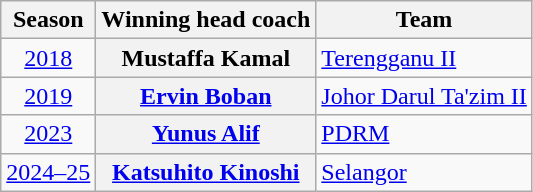<table class="wikitable plainrowheaders sortable">
<tr>
<th>Season</th>
<th>Winning head coach</th>
<th>Team</th>
</tr>
<tr>
<td align=center><a href='#'>2018</a></td>
<th scope=row> Mustaffa Kamal</th>
<td><a href='#'>Terengganu II</a></td>
</tr>
<tr>
<td align=center><a href='#'>2019</a></td>
<th scope=row> <a href='#'>Ervin Boban</a></th>
<td><a href='#'>Johor Darul Ta'zim II</a></td>
</tr>
<tr>
<td align=center><a href='#'>2023</a></td>
<th scope=row> <a href='#'>Yunus Alif</a></th>
<td><a href='#'>PDRM</a></td>
</tr>
<tr>
<td align=center><a href='#'>2024–25</a></td>
<th scope=row> <a href='#'>Katsuhito Kinoshi</a></th>
<td><a href='#'>Selangor</a></td>
</tr>
</table>
